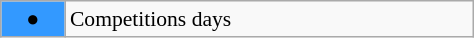<table class=wikitable style="margin:0.5em auto; font-size:90%; position:relative; width:25%;">
<tr>
<td style="width:2.5em; background-color:#3399ff; text-align:center;">●</td>
<td>Competitions days</td>
</tr>
</table>
